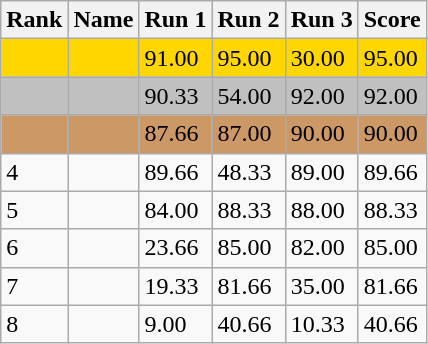<table class="wikitable">
<tr>
<th>Rank</th>
<th>Name</th>
<th>Run 1</th>
<th>Run 2</th>
<th>Run 3</th>
<th>Score</th>
</tr>
<tr style="background:gold;">
<td></td>
<td></td>
<td>91.00</td>
<td>95.00</td>
<td>30.00</td>
<td>95.00</td>
</tr>
<tr style="background:silver;">
<td></td>
<td></td>
<td>90.33</td>
<td>54.00</td>
<td>92.00</td>
<td>92.00</td>
</tr>
<tr style="background:#CC9966;">
<td></td>
<td></td>
<td>87.66</td>
<td>87.00</td>
<td>90.00</td>
<td>90.00</td>
</tr>
<tr>
<td>4</td>
<td></td>
<td>89.66</td>
<td>48.33</td>
<td>89.00</td>
<td>89.66</td>
</tr>
<tr>
<td>5</td>
<td></td>
<td>84.00</td>
<td>88.33</td>
<td>88.00</td>
<td>88.33</td>
</tr>
<tr>
<td>6</td>
<td></td>
<td>23.66</td>
<td>85.00</td>
<td>82.00</td>
<td>85.00</td>
</tr>
<tr>
<td>7</td>
<td></td>
<td>19.33</td>
<td>81.66</td>
<td>35.00</td>
<td>81.66</td>
</tr>
<tr>
<td>8</td>
<td></td>
<td>9.00</td>
<td>40.66</td>
<td>10.33</td>
<td>40.66</td>
</tr>
</table>
